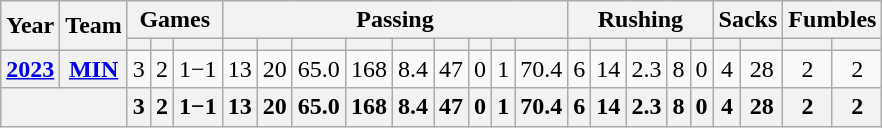<table class="wikitable" style="text-align:center;">
<tr>
<th rowspan="2">Year</th>
<th rowspan="2">Team</th>
<th colspan="3">Games</th>
<th colspan="9">Passing</th>
<th colspan="5">Rushing</th>
<th colspan="2">Sacks</th>
<th colspan="2">Fumbles</th>
</tr>
<tr>
<th></th>
<th></th>
<th></th>
<th></th>
<th></th>
<th></th>
<th></th>
<th></th>
<th></th>
<th></th>
<th></th>
<th></th>
<th></th>
<th></th>
<th></th>
<th></th>
<th></th>
<th></th>
<th></th>
<th></th>
<th></th>
</tr>
<tr>
<th><a href='#'>2023</a></th>
<th><a href='#'>MIN</a></th>
<td>3</td>
<td>2</td>
<td>1−1</td>
<td>13</td>
<td>20</td>
<td>65.0</td>
<td>168</td>
<td>8.4</td>
<td>47</td>
<td>0</td>
<td>1</td>
<td>70.4</td>
<td>6</td>
<td>14</td>
<td>2.3</td>
<td>8</td>
<td>0</td>
<td>4</td>
<td>28</td>
<td>2</td>
<td>2</td>
</tr>
<tr>
<th colspan="2"></th>
<th>3</th>
<th>2</th>
<th>1−1</th>
<th>13</th>
<th>20</th>
<th>65.0</th>
<th>168</th>
<th>8.4</th>
<th>47</th>
<th>0</th>
<th>1</th>
<th>70.4</th>
<th>6</th>
<th>14</th>
<th>2.3</th>
<th>8</th>
<th>0</th>
<th>4</th>
<th>28</th>
<th>2</th>
<th>2</th>
</tr>
</table>
